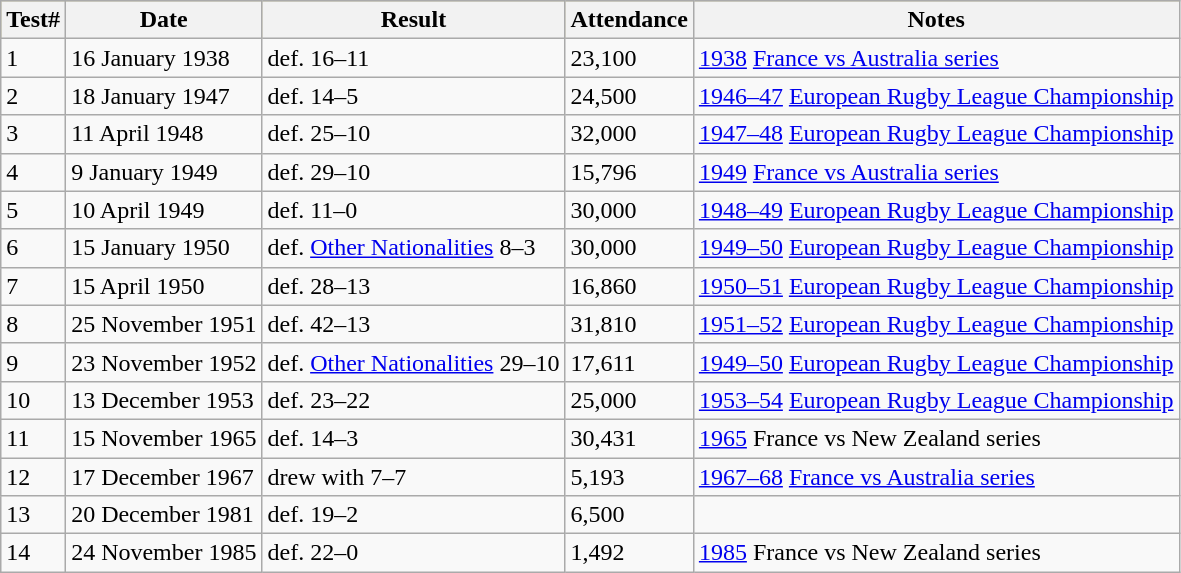<table class="wikitable">
<tr style="background:#bdb76b;">
<th>Test#</th>
<th>Date</th>
<th>Result</th>
<th>Attendance</th>
<th>Notes</th>
</tr>
<tr>
<td>1</td>
<td>16 January 1938</td>
<td> def.  16–11</td>
<td>23,100</td>
<td><a href='#'>1938</a> <a href='#'>France vs Australia series</a></td>
</tr>
<tr>
<td>2</td>
<td>18 January 1947</td>
<td> def.  14–5</td>
<td>24,500</td>
<td><a href='#'>1946–47</a> <a href='#'>European Rugby League Championship</a></td>
</tr>
<tr>
<td>3</td>
<td>11 April 1948</td>
<td> def.  25–10</td>
<td>32,000</td>
<td><a href='#'>1947–48</a> <a href='#'>European Rugby League Championship</a></td>
</tr>
<tr>
<td>4</td>
<td>9 January 1949</td>
<td> def.  29–10</td>
<td>15,796</td>
<td><a href='#'>1949</a> <a href='#'>France vs Australia series</a></td>
</tr>
<tr>
<td>5</td>
<td>10 April 1949</td>
<td> def.  11–0</td>
<td>30,000</td>
<td><a href='#'>1948–49</a> <a href='#'>European Rugby League Championship</a></td>
</tr>
<tr>
<td>6</td>
<td>15 January 1950</td>
<td> def. <a href='#'>Other Nationalities</a> 8–3</td>
<td>30,000</td>
<td><a href='#'>1949–50</a> <a href='#'>European Rugby League Championship</a></td>
</tr>
<tr>
<td>7</td>
<td>15 April 1950</td>
<td> def.  28–13</td>
<td>16,860</td>
<td><a href='#'>1950–51</a> <a href='#'>European Rugby League Championship</a></td>
</tr>
<tr>
<td>8</td>
<td>25 November 1951</td>
<td> def.  42–13</td>
<td>31,810</td>
<td><a href='#'>1951–52</a> <a href='#'>European Rugby League Championship</a></td>
</tr>
<tr>
<td>9</td>
<td>23 November 1952</td>
<td> def. <a href='#'>Other Nationalities</a> 29–10</td>
<td>17,611</td>
<td><a href='#'>1949–50</a> <a href='#'>European Rugby League Championship</a></td>
</tr>
<tr>
<td>10</td>
<td>13 December 1953</td>
<td> def.  23–22</td>
<td>25,000</td>
<td><a href='#'>1953–54</a> <a href='#'>European Rugby League Championship</a></td>
</tr>
<tr>
<td>11</td>
<td>15 November 1965</td>
<td> def.  14–3</td>
<td>30,431</td>
<td><a href='#'>1965</a> France vs New Zealand series</td>
</tr>
<tr>
<td>12</td>
<td>17 December 1967</td>
<td> drew with  7–7</td>
<td>5,193</td>
<td><a href='#'>1967–68</a> <a href='#'>France vs Australia series</a></td>
</tr>
<tr>
<td>13</td>
<td>20 December 1981</td>
<td> def.  19–2</td>
<td>6,500</td>
<td></td>
</tr>
<tr>
<td>14</td>
<td>24 November 1985</td>
<td> def.  22–0</td>
<td>1,492</td>
<td><a href='#'>1985</a> France vs New Zealand series</td>
</tr>
</table>
